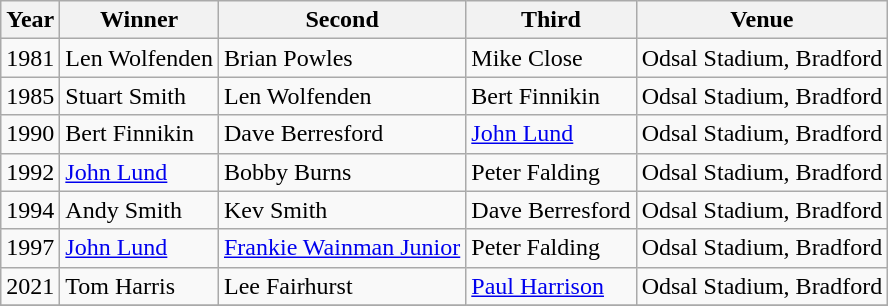<table class="sortable wikitable">
<tr>
<th>Year</th>
<th>Winner</th>
<th>Second</th>
<th>Third</th>
<th>Venue</th>
</tr>
<tr>
<td align=center>1981</td>
<td>Len Wolfenden</td>
<td>Brian Powles</td>
<td>Mike Close</td>
<td>Odsal Stadium, Bradford</td>
</tr>
<tr>
<td align=center>1985</td>
<td>Stuart Smith</td>
<td>Len Wolfenden</td>
<td>Bert Finnikin</td>
<td>Odsal Stadium, Bradford</td>
</tr>
<tr>
<td align=center>1990</td>
<td>Bert Finnikin</td>
<td>Dave Berresford</td>
<td><a href='#'>John Lund</a></td>
<td>Odsal Stadium, Bradford</td>
</tr>
<tr>
<td align=center>1992</td>
<td><a href='#'>John Lund</a></td>
<td>Bobby Burns</td>
<td>Peter Falding</td>
<td>Odsal Stadium, Bradford</td>
</tr>
<tr>
<td align=center>1994</td>
<td>Andy Smith</td>
<td>Kev Smith</td>
<td>Dave Berresford</td>
<td>Odsal Stadium, Bradford</td>
</tr>
<tr>
<td align=center>1997</td>
<td><a href='#'>John Lund</a></td>
<td><a href='#'>Frankie Wainman Junior</a></td>
<td>Peter Falding</td>
<td>Odsal Stadium, Bradford</td>
</tr>
<tr>
<td align=center>2021</td>
<td>Tom Harris</td>
<td>Lee Fairhurst</td>
<td><a href='#'>Paul Harrison</a></td>
<td>Odsal Stadium, Bradford</td>
</tr>
<tr>
</tr>
</table>
